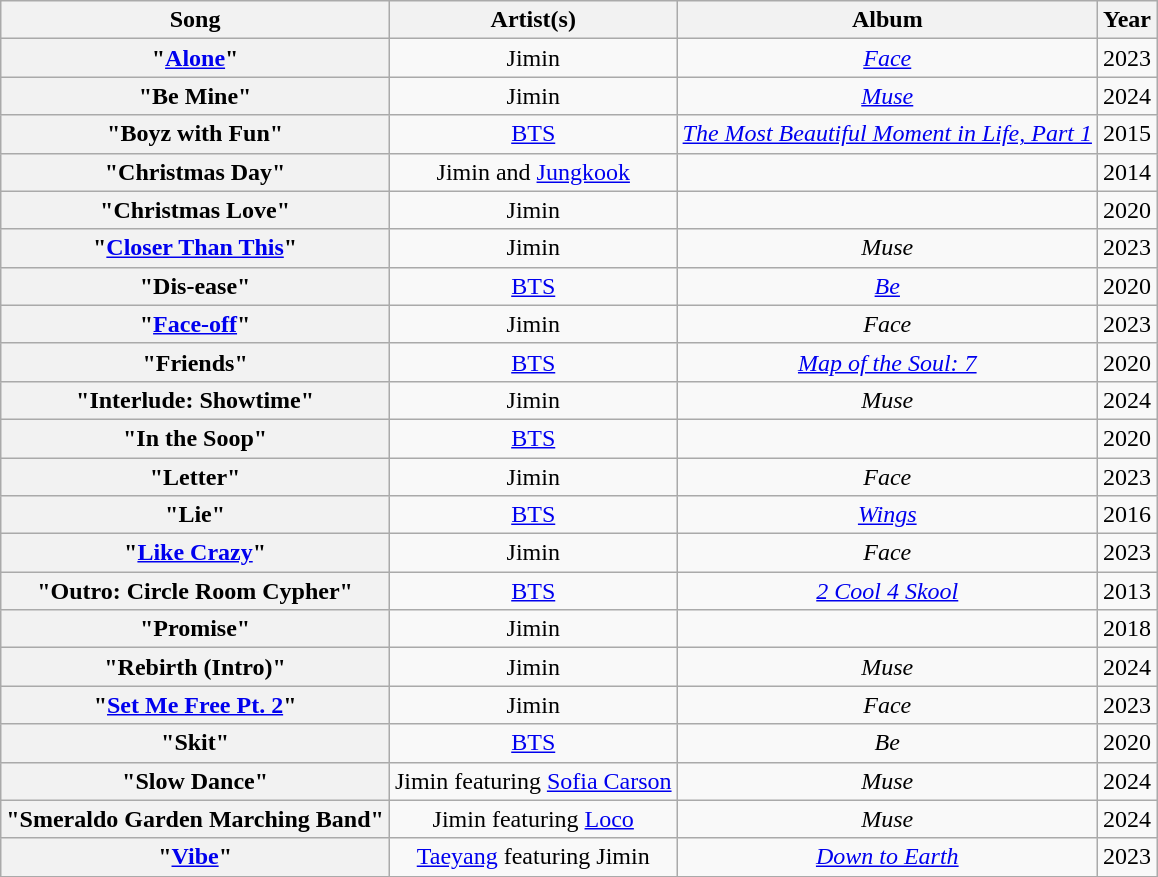<table class="wikitable sortable plainrowheaders" style="text-align:center;">
<tr>
<th scope="col">Song</th>
<th scope="col">Artist(s)</th>
<th scope="col">Album</th>
<th scope="col">Year</th>
</tr>
<tr>
<th scope="row">"<a href='#'>Alone</a>"</th>
<td>Jimin</td>
<td><em><a href='#'>Face</a></em></td>
<td>2023</td>
</tr>
<tr>
<th scope="row">"Be Mine"</th>
<td>Jimin</td>
<td><em><a href='#'>Muse</a></em></td>
<td>2024</td>
</tr>
<tr>
<th scope="row">"Boyz with Fun"</th>
<td><a href='#'>BTS</a></td>
<td><em><a href='#'>The Most Beautiful Moment in Life, Part 1</a></em></td>
<td>2015</td>
</tr>
<tr>
<th scope="row">"Christmas Day"</th>
<td>Jimin and <a href='#'>Jungkook</a></td>
<td></td>
<td>2014</td>
</tr>
<tr>
<th scope="row">"Christmas Love"</th>
<td>Jimin</td>
<td></td>
<td>2020</td>
</tr>
<tr>
<th scope="row">"<a href='#'>Closer Than This</a>"</th>
<td>Jimin</td>
<td><em>Muse</em></td>
<td>2023</td>
</tr>
<tr>
<th scope="row">"Dis-ease"</th>
<td><a href='#'>BTS</a></td>
<td><em><a href='#'>Be</a></em></td>
<td>2020</td>
</tr>
<tr>
<th scope="row">"<a href='#'>Face-off</a>"</th>
<td>Jimin</td>
<td><em>Face</em></td>
<td>2023</td>
</tr>
<tr>
<th scope="row">"Friends"</th>
<td><a href='#'>BTS</a></td>
<td><em><a href='#'>Map of the Soul: 7</a></em></td>
<td>2020</td>
</tr>
<tr>
<th scope="row">"Interlude: Showtime"</th>
<td>Jimin</td>
<td><em>Muse</em></td>
<td>2024</td>
</tr>
<tr>
<th scope="row">"In the Soop"</th>
<td><a href='#'>BTS</a></td>
<td></td>
<td>2020</td>
</tr>
<tr>
<th scope="row">"Letter"</th>
<td>Jimin</td>
<td><em>Face</em></td>
<td>2023</td>
</tr>
<tr>
<th scope="row">"Lie"</th>
<td><a href='#'>BTS</a></td>
<td><em><a href='#'>Wings</a></em></td>
<td>2016</td>
</tr>
<tr>
<th scope="row">"<a href='#'>Like Crazy</a>"</th>
<td>Jimin</td>
<td><em>Face</em></td>
<td>2023</td>
</tr>
<tr>
<th scope="row">"Outro: Circle Room Cypher"</th>
<td><a href='#'>BTS</a></td>
<td><em><a href='#'>2 Cool 4 Skool</a></em></td>
<td>2013</td>
</tr>
<tr>
<th scope="row">"Promise"</th>
<td>Jimin</td>
<td></td>
<td>2018</td>
</tr>
<tr>
<th scope="row">"Rebirth (Intro)"</th>
<td>Jimin</td>
<td><em>Muse</em></td>
<td>2024</td>
</tr>
<tr>
<th scope="row">"<a href='#'>Set Me Free Pt. 2</a>"</th>
<td>Jimin</td>
<td><em>Face</em></td>
<td>2023</td>
</tr>
<tr>
<th scope="row">"Skit"</th>
<td><a href='#'>BTS</a></td>
<td><em>Be</em></td>
<td>2020</td>
</tr>
<tr>
<th scope="row">"Slow Dance"</th>
<td>Jimin featuring <a href='#'>Sofia Carson</a></td>
<td><em>Muse</em></td>
<td>2024</td>
</tr>
<tr>
<th scope="row">"Smeraldo Garden Marching Band"</th>
<td>Jimin featuring <a href='#'>Loco</a></td>
<td><em>Muse</em></td>
<td>2024</td>
</tr>
<tr>
<th scope="row">"<a href='#'>Vibe</a>"</th>
<td><a href='#'>Taeyang</a> featuring Jimin</td>
<td><em><a href='#'>Down to Earth</a></em></td>
<td>2023</td>
</tr>
</table>
